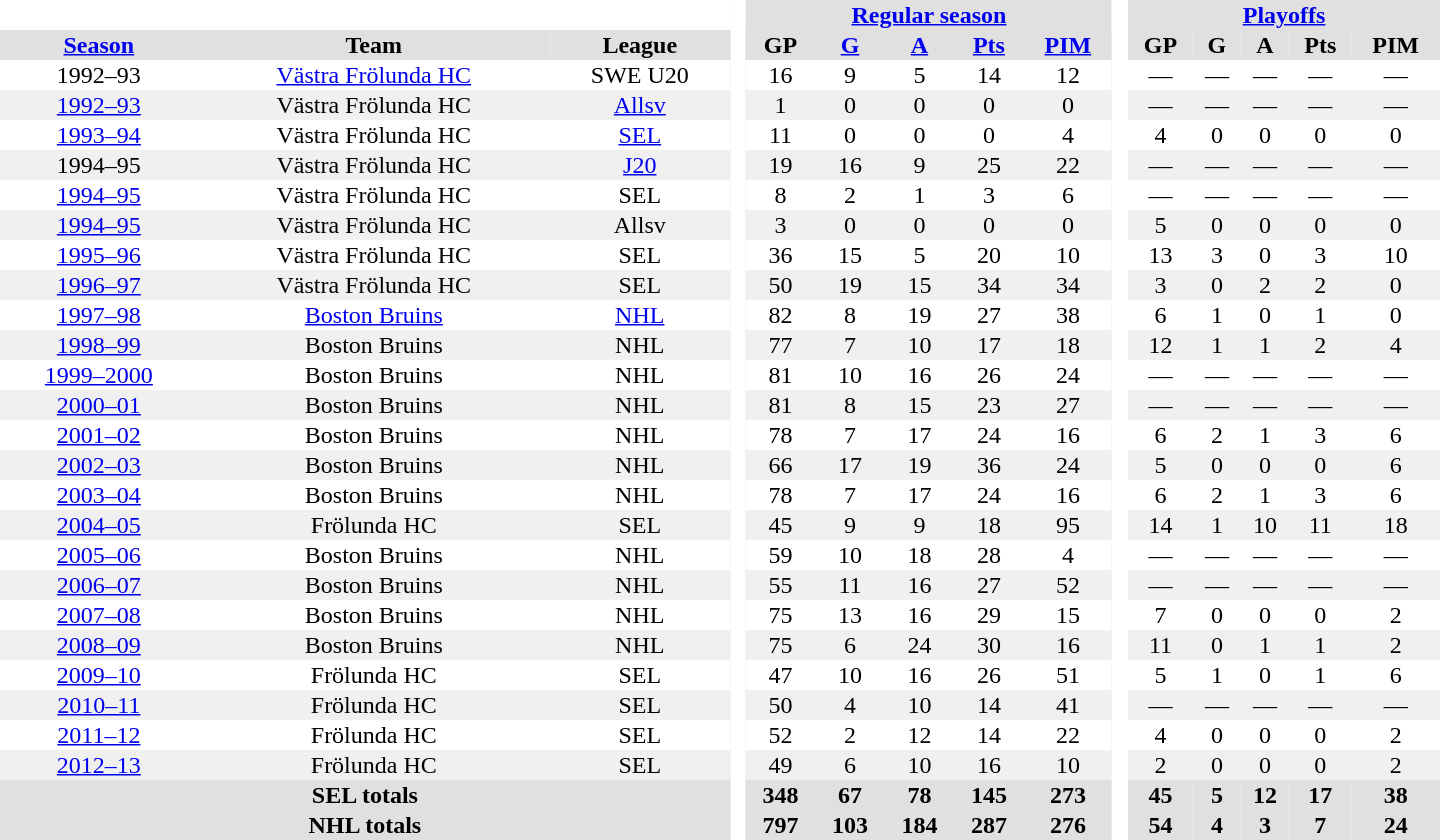<table border="0" cellpadding="1" cellspacing="0" ID="Table3" style="text-align:center; width:60em">
<tr bgcolor="#e0e0e0">
<th colspan="3" bgcolor="#ffffff"> </th>
<th rowspan="99" bgcolor="#ffffff"> </th>
<th colspan="5"><a href='#'>Regular season</a></th>
<th rowspan="99" bgcolor="#ffffff"> </th>
<th colspan="5"><a href='#'>Playoffs</a></th>
</tr>
<tr bgcolor="#e0e0e0">
<th><a href='#'>Season</a></th>
<th>Team</th>
<th>League</th>
<th>GP</th>
<th><a href='#'>G</a></th>
<th><a href='#'>A</a></th>
<th><a href='#'>Pts</a></th>
<th><a href='#'>PIM</a></th>
<th>GP</th>
<th>G</th>
<th>A</th>
<th>Pts</th>
<th>PIM</th>
</tr>
<tr>
<td>1992–93</td>
<td><a href='#'>Västra Frölunda HC</a></td>
<td>SWE U20</td>
<td>16</td>
<td>9</td>
<td>5</td>
<td>14</td>
<td>12</td>
<td>—</td>
<td>—</td>
<td>—</td>
<td>—</td>
<td>—</td>
</tr>
<tr bgcolor="#f0f0f0">
<td><a href='#'>1992–93</a></td>
<td>Västra Frölunda HC</td>
<td><a href='#'>Allsv</a></td>
<td>1</td>
<td>0</td>
<td>0</td>
<td>0</td>
<td>0</td>
<td>—</td>
<td>—</td>
<td>—</td>
<td>—</td>
<td>—</td>
</tr>
<tr>
<td><a href='#'>1993–94</a></td>
<td>Västra Frölunda HC</td>
<td><a href='#'>SEL</a></td>
<td>11</td>
<td>0</td>
<td>0</td>
<td>0</td>
<td>4</td>
<td>4</td>
<td>0</td>
<td>0</td>
<td>0</td>
<td>0</td>
</tr>
<tr bgcolor="#f0f0f0">
<td>1994–95</td>
<td>Västra Frölunda HC</td>
<td><a href='#'>J20</a></td>
<td>19</td>
<td>16</td>
<td>9</td>
<td>25</td>
<td>22</td>
<td>—</td>
<td>—</td>
<td>—</td>
<td>—</td>
<td>—</td>
</tr>
<tr>
<td><a href='#'>1994–95</a></td>
<td>Västra Frölunda HC</td>
<td>SEL</td>
<td>8</td>
<td>2</td>
<td>1</td>
<td>3</td>
<td>6</td>
<td>—</td>
<td>—</td>
<td>—</td>
<td>—</td>
<td>—</td>
</tr>
<tr bgcolor="#f0f0f0">
<td><a href='#'>1994–95</a></td>
<td>Västra Frölunda HC</td>
<td>Allsv</td>
<td>3</td>
<td>0</td>
<td>0</td>
<td>0</td>
<td>0</td>
<td>5</td>
<td>0</td>
<td>0</td>
<td>0</td>
<td>0</td>
</tr>
<tr>
<td><a href='#'>1995–96</a></td>
<td>Västra Frölunda HC</td>
<td>SEL</td>
<td>36</td>
<td>15</td>
<td>5</td>
<td>20</td>
<td>10</td>
<td>13</td>
<td>3</td>
<td>0</td>
<td>3</td>
<td>10</td>
</tr>
<tr bgcolor="#f0f0f0">
<td><a href='#'>1996–97</a></td>
<td>Västra Frölunda HC</td>
<td>SEL</td>
<td>50</td>
<td>19</td>
<td>15</td>
<td>34</td>
<td>34</td>
<td>3</td>
<td>0</td>
<td>2</td>
<td>2</td>
<td>0</td>
</tr>
<tr>
<td><a href='#'>1997–98</a></td>
<td><a href='#'>Boston Bruins</a></td>
<td><a href='#'>NHL</a></td>
<td>82</td>
<td>8</td>
<td>19</td>
<td>27</td>
<td>38</td>
<td>6</td>
<td>1</td>
<td>0</td>
<td>1</td>
<td>0</td>
</tr>
<tr bgcolor="#f0f0f0">
<td><a href='#'>1998–99</a></td>
<td>Boston Bruins</td>
<td>NHL</td>
<td>77</td>
<td>7</td>
<td>10</td>
<td>17</td>
<td>18</td>
<td>12</td>
<td>1</td>
<td>1</td>
<td>2</td>
<td>4</td>
</tr>
<tr>
<td><a href='#'>1999–2000</a></td>
<td>Boston Bruins</td>
<td>NHL</td>
<td>81</td>
<td>10</td>
<td>16</td>
<td>26</td>
<td>24</td>
<td>—</td>
<td>—</td>
<td>—</td>
<td>—</td>
<td>—</td>
</tr>
<tr bgcolor="#f0f0f0">
<td><a href='#'>2000–01</a></td>
<td>Boston Bruins</td>
<td>NHL</td>
<td>81</td>
<td>8</td>
<td>15</td>
<td>23</td>
<td>27</td>
<td>—</td>
<td>—</td>
<td>—</td>
<td>—</td>
<td>—</td>
</tr>
<tr>
<td><a href='#'>2001–02</a></td>
<td>Boston Bruins</td>
<td>NHL</td>
<td>78</td>
<td>7</td>
<td>17</td>
<td>24</td>
<td>16</td>
<td>6</td>
<td>2</td>
<td>1</td>
<td>3</td>
<td>6</td>
</tr>
<tr bgcolor="#f0f0f0">
<td><a href='#'>2002–03</a></td>
<td>Boston Bruins</td>
<td>NHL</td>
<td>66</td>
<td>17</td>
<td>19</td>
<td>36</td>
<td>24</td>
<td>5</td>
<td>0</td>
<td>0</td>
<td>0</td>
<td>6</td>
</tr>
<tr>
<td><a href='#'>2003–04</a></td>
<td>Boston Bruins</td>
<td>NHL</td>
<td>78</td>
<td>7</td>
<td>17</td>
<td>24</td>
<td>16</td>
<td>6</td>
<td>2</td>
<td>1</td>
<td>3</td>
<td>6</td>
</tr>
<tr bgcolor="#f0f0f0">
<td><a href='#'>2004–05</a></td>
<td>Frölunda HC</td>
<td>SEL</td>
<td>45</td>
<td>9</td>
<td>9</td>
<td>18</td>
<td>95</td>
<td>14</td>
<td>1</td>
<td>10</td>
<td>11</td>
<td>18</td>
</tr>
<tr>
<td><a href='#'>2005–06</a></td>
<td>Boston Bruins</td>
<td>NHL</td>
<td>59</td>
<td>10</td>
<td>18</td>
<td>28</td>
<td>4</td>
<td>—</td>
<td>—</td>
<td>—</td>
<td>—</td>
<td>—</td>
</tr>
<tr bgcolor="#f0f0f0">
<td><a href='#'>2006–07</a></td>
<td>Boston Bruins</td>
<td>NHL</td>
<td>55</td>
<td>11</td>
<td>16</td>
<td>27</td>
<td>52</td>
<td>—</td>
<td>—</td>
<td>—</td>
<td>—</td>
<td>—</td>
</tr>
<tr>
<td><a href='#'>2007–08</a></td>
<td>Boston Bruins</td>
<td>NHL</td>
<td>75</td>
<td>13</td>
<td>16</td>
<td>29</td>
<td>15</td>
<td>7</td>
<td>0</td>
<td>0</td>
<td>0</td>
<td>2</td>
</tr>
<tr bgcolor="#f0f0f0">
<td><a href='#'>2008–09</a></td>
<td>Boston Bruins</td>
<td>NHL</td>
<td>75</td>
<td>6</td>
<td>24</td>
<td>30</td>
<td>16</td>
<td>11</td>
<td>0</td>
<td>1</td>
<td>1</td>
<td>2</td>
</tr>
<tr>
<td><a href='#'>2009–10</a></td>
<td>Frölunda HC</td>
<td>SEL</td>
<td>47</td>
<td>10</td>
<td>16</td>
<td>26</td>
<td>51</td>
<td>5</td>
<td>1</td>
<td>0</td>
<td>1</td>
<td>6</td>
</tr>
<tr bgcolor="#f0f0f0">
<td><a href='#'>2010–11</a></td>
<td>Frölunda HC</td>
<td>SEL</td>
<td>50</td>
<td>4</td>
<td>10</td>
<td>14</td>
<td>41</td>
<td>—</td>
<td>—</td>
<td>—</td>
<td>—</td>
<td>—</td>
</tr>
<tr>
<td><a href='#'>2011–12</a></td>
<td>Frölunda HC</td>
<td>SEL</td>
<td>52</td>
<td>2</td>
<td>12</td>
<td>14</td>
<td>22</td>
<td>4</td>
<td>0</td>
<td>0</td>
<td>0</td>
<td>2</td>
</tr>
<tr bgcolor="#f0f0f0">
<td><a href='#'>2012–13</a></td>
<td>Frölunda HC</td>
<td>SEL</td>
<td>49</td>
<td>6</td>
<td>10</td>
<td>16</td>
<td>10</td>
<td>2</td>
<td>0</td>
<td>0</td>
<td>0</td>
<td>2</td>
</tr>
<tr bgcolor="#e0e0e0">
<th colspan="3">SEL totals</th>
<th>348</th>
<th>67</th>
<th>78</th>
<th>145</th>
<th>273</th>
<th>45</th>
<th>5</th>
<th>12</th>
<th>17</th>
<th>38</th>
</tr>
<tr bgcolor="#e0e0e0">
<th colspan="3">NHL totals</th>
<th>797</th>
<th>103</th>
<th>184</th>
<th>287</th>
<th>276</th>
<th>54</th>
<th>4</th>
<th>3</th>
<th>7</th>
<th>24</th>
</tr>
</table>
